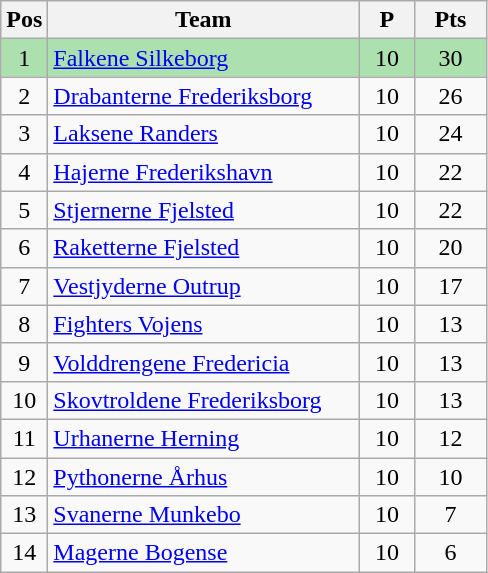<table class="wikitable" style="font-size: 100%">
<tr>
<th width=20>Pos</th>
<th width=200>Team</th>
<th width=30>P</th>
<th width=40>Pts</th>
</tr>
<tr align=center style="background:#ACE1AF;">
<td>1</td>
<td align="left"><a href='#'>Falkene Silkeborg</a></td>
<td>10</td>
<td>30</td>
</tr>
<tr align=center>
<td>2</td>
<td align="left"><a href='#'>Drabanterne Frederiksborg</a></td>
<td>10</td>
<td>26</td>
</tr>
<tr align=center>
<td>3</td>
<td align="left"><a href='#'>Laksene Randers</a></td>
<td>10</td>
<td>24</td>
</tr>
<tr align=center>
<td>4</td>
<td align="left"><a href='#'>Hajerne Frederikshavn</a></td>
<td>10</td>
<td>22</td>
</tr>
<tr align=center>
<td>5</td>
<td align="left"><a href='#'>Stjernerne Fjelsted</a></td>
<td>10</td>
<td>22</td>
</tr>
<tr align=center>
<td>6</td>
<td align="left"><a href='#'>Raketterne Fjelsted</a></td>
<td>10</td>
<td>20</td>
</tr>
<tr align=center>
<td>7</td>
<td align="left"><a href='#'>Vestjyderne Outrup</a></td>
<td>10</td>
<td>17</td>
</tr>
<tr align=center>
<td>8</td>
<td align="left"><a href='#'>Fighters Vojens</a></td>
<td>10</td>
<td>13</td>
</tr>
<tr align=center>
<td>9</td>
<td align="left"><a href='#'>Volddrengene Fredericia</a></td>
<td>10</td>
<td>13</td>
</tr>
<tr align=center>
<td>10</td>
<td align="left"><a href='#'>Skovtroldene Frederiksborg</a></td>
<td>10</td>
<td>13</td>
</tr>
<tr align=center>
<td>11</td>
<td align="left"><a href='#'>Urhanerne Herning</a></td>
<td>10</td>
<td>12</td>
</tr>
<tr align=center>
<td>12</td>
<td align="left"><a href='#'>Pythonerne Århus</a></td>
<td>10</td>
<td>10</td>
</tr>
<tr align=center>
<td>13</td>
<td align="left"><a href='#'>Svanerne Munkebo</a></td>
<td>10</td>
<td>7</td>
</tr>
<tr align=center>
<td>14</td>
<td align="left"><a href='#'>Magerne Bogense</a></td>
<td>10</td>
<td>6</td>
</tr>
</table>
